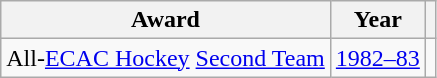<table class="wikitable">
<tr>
<th>Award</th>
<th>Year</th>
<th></th>
</tr>
<tr>
<td>All-<a href='#'>ECAC Hockey</a> <a href='#'>Second Team</a></td>
<td><a href='#'>1982–83</a></td>
<td></td>
</tr>
</table>
